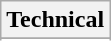<table class="wikitable">
<tr>
<th colspan=2 scope="col">Technical</th>
</tr>
<tr>
</tr>
<tr>
</tr>
</table>
